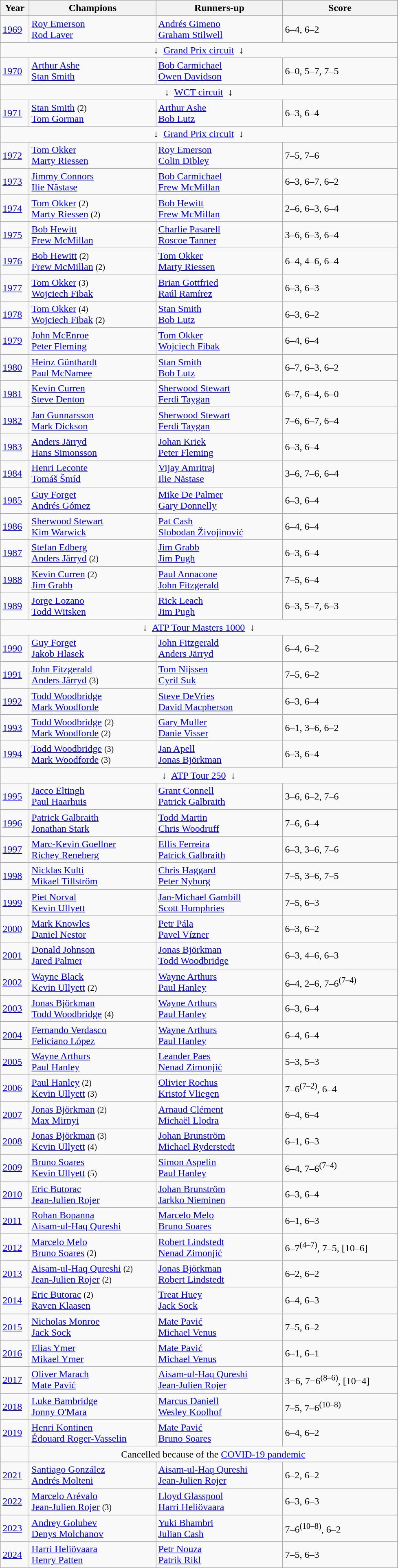<table class="wikitable">
<tr>
<th style="width:40px">Year</th>
<th style="width:200px">Champions</th>
<th style="width:200px">Runners-up</th>
<th style="width:180px" class="unsortable">Score</th>
</tr>
<tr>
<td><a href='#'>1969</a></td>
<td> <a href='#'>Roy Emerson</a><br> <a href='#'>Rod Laver</a></td>
<td> <a href='#'>Andrés Gimeno</a><br> <a href='#'>Graham Stilwell</a></td>
<td>6–4, 6–2</td>
</tr>
<tr>
<td colspan=4 align=center>↓  <a href='#'>Grand Prix circuit</a>  ↓</td>
</tr>
<tr>
<td><a href='#'>1970</a></td>
<td> <a href='#'>Arthur Ashe</a><br> <a href='#'>Stan Smith</a></td>
<td> <a href='#'>Bob Carmichael</a><br> <a href='#'>Owen Davidson</a></td>
<td>6–0, 5–7, 7–5</td>
</tr>
<tr>
<td colspan=4 align=center>↓  <a href='#'>WCT circuit</a>  ↓</td>
</tr>
<tr>
<td><a href='#'>1971</a></td>
<td> <a href='#'>Stan Smith</a> <small>(2)</small><br> <a href='#'>Tom Gorman</a></td>
<td> <a href='#'>Arthur Ashe</a><br> <a href='#'>Bob Lutz</a></td>
<td>6–3, 6–4</td>
</tr>
<tr>
<td colspan=4 align=center>↓  <a href='#'>Grand Prix circuit</a>  ↓</td>
</tr>
<tr>
<td><a href='#'>1972</a></td>
<td> <a href='#'>Tom Okker</a><br> <a href='#'>Marty Riessen</a></td>
<td> <a href='#'>Roy Emerson</a><br> <a href='#'>Colin Dibley</a></td>
<td>7–5, 7–6</td>
</tr>
<tr>
<td><a href='#'>1973</a></td>
<td> <a href='#'>Jimmy Connors</a><br> <a href='#'>Ilie Năstase</a></td>
<td> <a href='#'>Bob Carmichael</a><br> <a href='#'>Frew McMillan</a></td>
<td>6–3, 6–7, 6–2</td>
</tr>
<tr>
<td><a href='#'>1974</a></td>
<td> <a href='#'>Tom Okker</a> <small>(2)</small><br> <a href='#'>Marty Riessen</a> <small>(2)</small></td>
<td> <a href='#'>Bob Hewitt</a><br> <a href='#'>Frew McMillan</a></td>
<td>2–6, 6–3, 6–4</td>
</tr>
<tr>
<td><a href='#'>1975</a></td>
<td> <a href='#'>Bob Hewitt</a> <br> <a href='#'>Frew McMillan</a></td>
<td> <a href='#'>Charlie Pasarell</a><br> <a href='#'>Roscoe Tanner</a></td>
<td>3–6, 6–3, 6–4</td>
</tr>
<tr>
<td><a href='#'>1976</a></td>
<td> <a href='#'>Bob Hewitt</a> <small>(2)</small><br> <a href='#'>Frew McMillan</a> <small>(2)</small></td>
<td> <a href='#'>Tom Okker</a><br> <a href='#'>Marty Riessen</a></td>
<td>6–4, 4–6, 6–4</td>
</tr>
<tr>
<td><a href='#'>1977</a></td>
<td> <a href='#'>Tom Okker</a> <small>(3)</small><br> <a href='#'>Wojciech Fibak</a></td>
<td> <a href='#'>Brian Gottfried</a><br> <a href='#'>Raúl Ramírez</a></td>
<td>6–3, 6–3</td>
</tr>
<tr>
<td><a href='#'>1978</a></td>
<td> <a href='#'>Tom Okker</a> <small>(4)</small><br> <a href='#'>Wojciech Fibak</a> <small>(2)</small></td>
<td> <a href='#'>Stan Smith</a><br> <a href='#'>Bob Lutz</a></td>
<td>6–3, 6–2</td>
</tr>
<tr>
<td><a href='#'>1979</a></td>
<td> <a href='#'>John McEnroe</a><br> <a href='#'>Peter Fleming</a></td>
<td> <a href='#'>Tom Okker</a><br> <a href='#'>Wojciech Fibak</a></td>
<td>6–4, 6–4</td>
</tr>
<tr>
<td><a href='#'>1980</a></td>
<td> <a href='#'>Heinz Günthardt</a><br> <a href='#'>Paul McNamee</a></td>
<td> <a href='#'>Stan Smith</a><br> <a href='#'>Bob Lutz</a></td>
<td>6–7, 6–3, 6–2</td>
</tr>
<tr>
<td><a href='#'>1981</a></td>
<td> <a href='#'>Kevin Curren</a><br> <a href='#'>Steve Denton</a></td>
<td> <a href='#'>Sherwood Stewart</a><br> <a href='#'>Ferdi Taygan</a></td>
<td>6–7, 6–4, 6–0</td>
</tr>
<tr>
<td><a href='#'>1982</a></td>
<td> <a href='#'>Jan Gunnarsson</a><br> <a href='#'>Mark Dickson</a></td>
<td> <a href='#'>Sherwood Stewart</a><br> <a href='#'>Ferdi Taygan</a></td>
<td>7–6, 6–7, 6–4</td>
</tr>
<tr>
<td><a href='#'>1983</a></td>
<td> <a href='#'>Anders Järryd</a><br> <a href='#'>Hans Simonsson</a></td>
<td> <a href='#'>Johan Kriek</a><br> <a href='#'>Peter Fleming</a></td>
<td>6–3, 6–4</td>
</tr>
<tr>
<td><a href='#'>1984</a></td>
<td> <a href='#'>Henri Leconte</a><br> <a href='#'>Tomáš Šmíd</a></td>
<td> <a href='#'>Vijay Amritraj</a><br> <a href='#'>Ilie Năstase</a></td>
<td>3–6, 7–6, 6–4</td>
</tr>
<tr>
<td><a href='#'>1985</a></td>
<td> <a href='#'>Guy Forget</a><br> <a href='#'>Andrés Gómez</a></td>
<td> <a href='#'>Mike De Palmer</a><br> <a href='#'>Gary Donnelly</a></td>
<td>6–3, 6–4</td>
</tr>
<tr>
<td><a href='#'>1986</a></td>
<td> <a href='#'>Sherwood Stewart</a><br> <a href='#'>Kim Warwick</a></td>
<td> <a href='#'>Pat Cash</a><br> <a href='#'>Slobodan Živojinović</a></td>
<td>6–4, 6–4</td>
</tr>
<tr>
<td><a href='#'>1987</a></td>
<td> <a href='#'>Stefan Edberg</a><br> <a href='#'>Anders Järryd</a> <small>(2)</small></td>
<td> <a href='#'>Jim Grabb</a><br> <a href='#'>Jim Pugh</a></td>
<td>6–3, 6–4</td>
</tr>
<tr>
<td><a href='#'>1988</a></td>
<td> <a href='#'>Kevin Curren</a> <small>(2)</small><br> <a href='#'>Jim Grabb</a></td>
<td> <a href='#'>Paul Annacone</a><br> <a href='#'>John Fitzgerald</a></td>
<td>7–5, 6–4</td>
</tr>
<tr>
<td><a href='#'>1989</a></td>
<td> <a href='#'>Jorge Lozano</a><br> <a href='#'>Todd Witsken</a></td>
<td> <a href='#'>Rick Leach</a><br> <a href='#'>Jim Pugh</a></td>
<td>6–3, 5–7, 6–3</td>
</tr>
<tr>
<td colspan=4 align=center>↓  <a href='#'>ATP Tour Masters 1000</a>  ↓</td>
</tr>
<tr>
<td><a href='#'>1990</a></td>
<td> <a href='#'>Guy Forget</a><br> <a href='#'>Jakob Hlasek</a></td>
<td> <a href='#'>John Fitzgerald</a><br> <a href='#'>Anders Järryd</a></td>
<td>6–4, 6–2</td>
</tr>
<tr>
<td><a href='#'>1991</a></td>
<td> <a href='#'>John Fitzgerald</a><br> <a href='#'>Anders Järryd</a> <small>(3)</small></td>
<td> <a href='#'>Tom Nijssen</a><br> <a href='#'>Cyril Suk</a></td>
<td>7–5, 6–2</td>
</tr>
<tr>
<td><a href='#'>1992</a></td>
<td> <a href='#'>Todd Woodbridge</a><br> <a href='#'>Mark Woodforde</a></td>
<td> <a href='#'>Steve DeVries</a> <br> <a href='#'>David Macpherson</a></td>
<td>6–3, 6–4</td>
</tr>
<tr>
<td><a href='#'>1993</a></td>
<td> <a href='#'>Todd Woodbridge</a> <small>(2)</small><br> <a href='#'>Mark Woodforde</a> <small>(2)</small></td>
<td> <a href='#'>Gary Muller</a><br> <a href='#'>Danie Visser</a></td>
<td>6–1, 3–6, 6–2</td>
</tr>
<tr>
<td><a href='#'>1994</a></td>
<td> <a href='#'>Todd Woodbridge</a> <small>(3)</small><br> <a href='#'>Mark Woodforde</a> <small>(3)</small></td>
<td> <a href='#'>Jan Apell</a><br> <a href='#'>Jonas Björkman</a></td>
<td>6–3, 6–4</td>
</tr>
<tr>
<td colspan=4 align=center>↓  <a href='#'>ATP Tour 250</a>  ↓</td>
</tr>
<tr>
<td><a href='#'>1995</a></td>
<td> <a href='#'>Jacco Eltingh</a><br> <a href='#'>Paul Haarhuis</a></td>
<td> <a href='#'>Grant Connell</a><br> <a href='#'>Patrick Galbraith</a></td>
<td>3–6, 6–2, 7–6</td>
</tr>
<tr>
<td><a href='#'>1996</a></td>
<td> <a href='#'>Patrick Galbraith</a><br> <a href='#'>Jonathan Stark</a></td>
<td> <a href='#'>Todd Martin</a><br> <a href='#'>Chris Woodruff</a></td>
<td>7–6, 6–4</td>
</tr>
<tr>
<td><a href='#'>1997</a></td>
<td> <a href='#'>Marc-Kevin Goellner</a><br> <a href='#'>Richey Reneberg</a></td>
<td> <a href='#'>Ellis Ferreira</a><br> <a href='#'>Patrick Galbraith</a></td>
<td>6–3, 3–6, 7–6</td>
</tr>
<tr>
<td><a href='#'>1998</a></td>
<td> <a href='#'>Nicklas Kulti</a><br> <a href='#'>Mikael Tillström</a></td>
<td> <a href='#'>Chris Haggard</a><br> <a href='#'>Peter Nyborg</a></td>
<td>7–5, 3–6, 7–5</td>
</tr>
<tr>
<td><a href='#'>1999</a></td>
<td> <a href='#'>Piet Norval</a><br> <a href='#'>Kevin Ullyett</a></td>
<td> <a href='#'>Jan-Michael Gambill</a><br> <a href='#'>Scott Humphries</a></td>
<td>7–5, 6–3</td>
</tr>
<tr>
<td><a href='#'>2000</a></td>
<td> <a href='#'>Mark Knowles</a><br> <a href='#'>Daniel Nestor</a></td>
<td> <a href='#'>Petr Pála</a><br> <a href='#'>Pavel Vízner</a></td>
<td>6–3, 6–2</td>
</tr>
<tr>
<td><a href='#'>2001</a></td>
<td> <a href='#'>Donald Johnson</a><br> <a href='#'>Jared Palmer</a></td>
<td> <a href='#'>Jonas Björkman</a><br> <a href='#'>Todd Woodbridge</a></td>
<td>6–3, 4–6, 6–3</td>
</tr>
<tr>
<td><a href='#'>2002</a></td>
<td> <a href='#'>Wayne Black</a><br> <a href='#'>Kevin Ullyett</a> <small>(2)</small></td>
<td> <a href='#'>Wayne Arthurs</a><br> <a href='#'>Paul Hanley</a></td>
<td>6–4, 2–6, 7–6<sup>(7–4)</sup></td>
</tr>
<tr>
<td><a href='#'>2003</a></td>
<td> <a href='#'>Jonas Björkman</a><br> <a href='#'>Todd Woodbridge</a> <small>(4)</small></td>
<td> <a href='#'>Wayne Arthurs</a><br> <a href='#'>Paul Hanley</a></td>
<td>6–3, 6–4</td>
</tr>
<tr>
<td><a href='#'>2004</a></td>
<td> <a href='#'>Fernando Verdasco</a><br> <a href='#'>Feliciano López</a></td>
<td> <a href='#'>Wayne Arthurs</a><br> <a href='#'>Paul Hanley</a></td>
<td>6–4, 6–4</td>
</tr>
<tr>
<td><a href='#'>2005</a></td>
<td> <a href='#'>Wayne Arthurs</a><br> <a href='#'>Paul Hanley</a></td>
<td> <a href='#'>Leander Paes</a><br> <a href='#'>Nenad Zimonjić</a></td>
<td>5–3, 5–3</td>
</tr>
<tr>
<td><a href='#'>2006</a></td>
<td> <a href='#'>Paul Hanley</a> <small>(2)</small><br> <a href='#'>Kevin Ullyett</a> <small>(3)</small></td>
<td> <a href='#'>Olivier Rochus</a><br> <a href='#'>Kristof Vliegen</a></td>
<td>7–6<sup>(7–2)</sup>, 6–4</td>
</tr>
<tr>
<td><a href='#'>2007</a></td>
<td> <a href='#'>Jonas Björkman</a> <small>(2)</small><br> <a href='#'>Max Mirnyi</a></td>
<td> <a href='#'>Arnaud Clément</a><br> <a href='#'>Michaël Llodra</a></td>
<td>6–4, 6–4</td>
</tr>
<tr>
<td><a href='#'>2008</a></td>
<td> <a href='#'>Jonas Björkman</a> <small>(3)</small><br> <a href='#'>Kevin Ullyett</a> <small>(4)</small></td>
<td> <a href='#'>Johan Brunström</a><br> <a href='#'>Michael Ryderstedt</a></td>
<td>6–1, 6–3</td>
</tr>
<tr>
<td><a href='#'>2009</a></td>
<td> <a href='#'>Bruno Soares</a><br> <a href='#'>Kevin Ullyett</a> <small>(5)</small></td>
<td> <a href='#'>Simon Aspelin</a><br> <a href='#'>Paul Hanley</a></td>
<td>6–4, 7–6<sup>(7–4)</sup></td>
</tr>
<tr>
<td><a href='#'>2010</a></td>
<td> <a href='#'>Eric Butorac</a><br> <a href='#'>Jean-Julien Rojer</a></td>
<td> <a href='#'>Johan Brunström</a> <br> <a href='#'>Jarkko Nieminen</a></td>
<td>6–3, 6–4</td>
</tr>
<tr>
<td><a href='#'>2011</a></td>
<td> <a href='#'>Rohan Bopanna</a><br> <a href='#'>Aisam-ul-Haq Qureshi</a></td>
<td> <a href='#'>Marcelo Melo</a> <br> <a href='#'>Bruno Soares</a></td>
<td>6–1, 6–3</td>
</tr>
<tr>
<td><a href='#'>2012</a></td>
<td> <a href='#'>Marcelo Melo</a><br> <a href='#'>Bruno Soares</a> <small>(2)</small></td>
<td> <a href='#'>Robert Lindstedt</a> <br> <a href='#'>Nenad Zimonjić</a></td>
<td>6–7<sup>(4–7)</sup>, 7–5, [10–6]</td>
</tr>
<tr>
<td><a href='#'>2013</a></td>
<td> <a href='#'>Aisam-ul-Haq Qureshi</a> <small>(2)</small><br> <a href='#'>Jean-Julien Rojer</a> <small>(2)</small></td>
<td> <a href='#'>Jonas Björkman</a> <br> <a href='#'>Robert Lindstedt</a></td>
<td>6–2, 6–2</td>
</tr>
<tr>
<td><a href='#'>2014</a></td>
<td> <a href='#'>Eric Butorac</a> <small>(2)</small><br> <a href='#'>Raven Klaasen</a></td>
<td> <a href='#'>Treat Huey</a> <br> <a href='#'>Jack Sock</a></td>
<td>6–4, 6–3</td>
</tr>
<tr>
<td><a href='#'>2015</a></td>
<td> <a href='#'>Nicholas Monroe</a><br> <a href='#'>Jack Sock</a></td>
<td> <a href='#'>Mate Pavić</a> <br> <a href='#'>Michael Venus</a></td>
<td>7–5, 6–2</td>
</tr>
<tr>
<td><a href='#'>2016</a></td>
<td> <a href='#'>Elias Ymer</a><br> <a href='#'>Mikael Ymer</a></td>
<td> <a href='#'>Mate Pavić</a> <br> <a href='#'>Michael Venus</a></td>
<td>6–1, 6–1</td>
</tr>
<tr>
<td><a href='#'>2017</a></td>
<td> <a href='#'>Oliver Marach</a><br> <a href='#'>Mate Pavić</a></td>
<td> <a href='#'>Aisam-ul-Haq Qureshi</a> <br> <a href='#'>Jean-Julien Rojer</a></td>
<td>3−6, 7−6<sup>(8–6)</sup>, [10−4]</td>
</tr>
<tr>
<td><a href='#'>2018</a></td>
<td> <a href='#'>Luke Bambridge</a><br> <a href='#'>Jonny O'Mara</a></td>
<td> <a href='#'>Marcus Daniell</a> <br> <a href='#'>Wesley Koolhof</a></td>
<td>7–5, 7–6<sup>(10–8)</sup></td>
</tr>
<tr>
<td><a href='#'>2019</a></td>
<td> <a href='#'>Henri Kontinen</a><br> <a href='#'>Édouard Roger-Vasselin</a></td>
<td> <a href='#'>Mate Pavić</a> <br> <a href='#'>Bruno Soares</a></td>
<td>6–4, 6–2</td>
</tr>
<tr>
<td></td>
<td colspan=3 align=center>Cancelled because of the <a href='#'>COVID-19 pandemic</a></td>
</tr>
<tr>
<td><a href='#'>2021</a></td>
<td> <a href='#'>Santiago González</a><br> <a href='#'>Andrés Molteni</a></td>
<td> <a href='#'>Aisam-ul-Haq Qureshi</a> <br> <a href='#'>Jean-Julien Rojer</a></td>
<td>6–2, 6–2</td>
</tr>
<tr>
<td><a href='#'>2022</a></td>
<td> <a href='#'>Marcelo Arévalo</a> <br> <a href='#'>Jean-Julien Rojer</a> <small>(3)</small></td>
<td> <a href='#'>Lloyd Glasspool</a> <br> <a href='#'>Harri Heliövaara</a></td>
<td>6–3, 6–3</td>
</tr>
<tr>
<td><a href='#'>2023</a></td>
<td> <a href='#'>Andrey Golubev</a> <br>  <a href='#'>Denys Molchanov</a></td>
<td> <a href='#'>Yuki Bhambri</a> <br> <a href='#'>Julian Cash</a></td>
<td>7–6<sup>(10–8)</sup>, 6–2</td>
</tr>
<tr>
<td><a href='#'>2024</a></td>
<td> <a href='#'>Harri Heliövaara</a> <br>  <a href='#'>Henry Patten</a></td>
<td> <a href='#'>Petr Nouza</a> <br> <a href='#'>Patrik Rikl</a></td>
<td>7–5, 6–3</td>
</tr>
</table>
